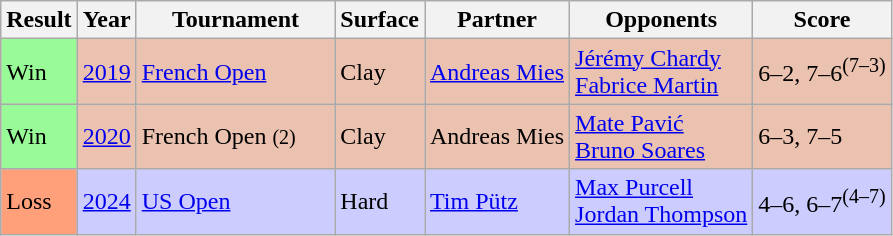<table class="sortable wikitable">
<tr>
<th>Result</th>
<th>Year</th>
<th width="125">Tournament</th>
<th>Surface</th>
<th>Partner</th>
<th>Opponents</th>
<th class=unsortable>Score</th>
</tr>
<tr style="background:#ebc2af;">
<td bgcolor=98fb98>Win</td>
<td><a href='#'>2019</a></td>
<td><a href='#'>French Open</a></td>
<td>Clay</td>
<td> <a href='#'>Andreas Mies</a></td>
<td> <a href='#'>Jérémy Chardy</a><br> <a href='#'>Fabrice Martin</a></td>
<td>6–2, 7–6<sup>(7–3)</sup></td>
</tr>
<tr bgcolor=ebc2af>
<td bgcolor="98fb98">Win</td>
<td><a href='#'>2020</a></td>
<td>French Open <small>(2)</small></td>
<td>Clay</td>
<td> Andreas Mies</td>
<td> <a href='#'>Mate Pavić</a><br> <a href='#'>Bruno Soares</a></td>
<td>6–3, 7–5</td>
</tr>
<tr style=background:#ccf>
<td bgcolor=#ffa07a>Loss</td>
<td><a href='#'>2024</a></td>
<td><a href='#'>US Open</a></td>
<td>Hard</td>
<td> <a href='#'>Tim Pütz</a></td>
<td> <a href='#'>Max Purcell</a><br> <a href='#'>Jordan Thompson</a></td>
<td>4–6, 6–7<sup>(4–7)</sup></td>
</tr>
</table>
